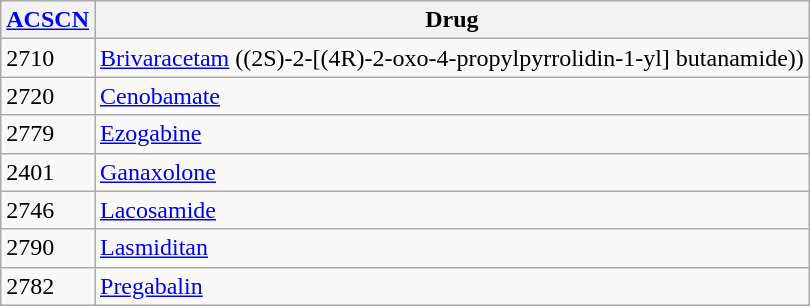<table class="wikitable sortable">
<tr>
<th><a href='#'>ACSCN</a></th>
<th>Drug</th>
</tr>
<tr>
<td>2710</td>
<td><a href='#'>Brivaracetam</a> ((2S)-2-[(4R)-2-oxo-4-propylpyrrolidin-1-yl] butanamide))</td>
</tr>
<tr>
<td>2720</td>
<td><a href='#'>Cenobamate</a></td>
</tr>
<tr>
<td>2779</td>
<td><a href='#'>Ezogabine</a></td>
</tr>
<tr>
<td>2401</td>
<td><a href='#'>Ganaxolone</a></td>
</tr>
<tr>
<td>2746</td>
<td><a href='#'>Lacosamide</a></td>
</tr>
<tr>
<td>2790</td>
<td><a href='#'>Lasmiditan</a></td>
</tr>
<tr>
<td>2782</td>
<td><a href='#'>Pregabalin</a></td>
</tr>
</table>
